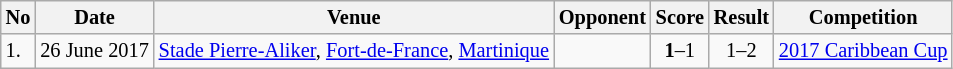<table class="wikitable" style="font-size:85%;">
<tr>
<th>No</th>
<th>Date</th>
<th>Venue</th>
<th>Opponent</th>
<th>Score</th>
<th>Result</th>
<th>Competition</th>
</tr>
<tr>
<td>1.</td>
<td>26 June 2017</td>
<td><a href='#'>Stade Pierre-Aliker</a>, <a href='#'>Fort-de-France</a>, <a href='#'>Martinique</a></td>
<td></td>
<td align=center><strong>1</strong>–1</td>
<td align=center>1–2</td>
<td><a href='#'>2017 Caribbean Cup</a></td>
</tr>
</table>
